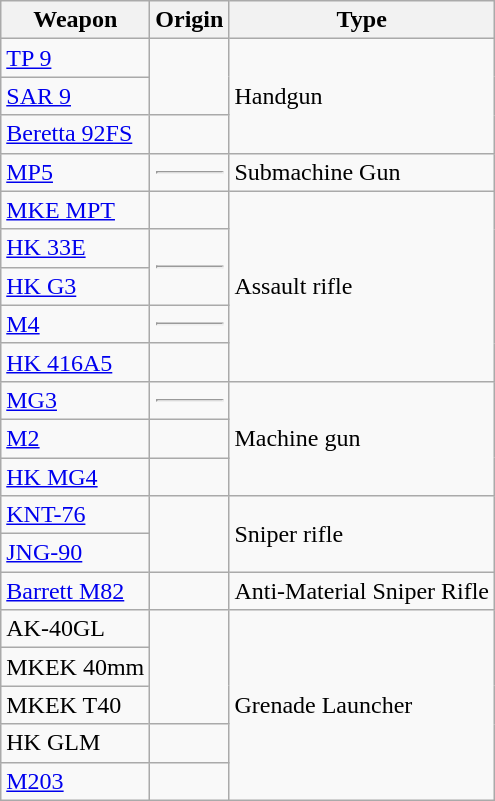<table class="wikitable">
<tr>
<th>Weapon</th>
<th>Origin</th>
<th>Type</th>
</tr>
<tr>
<td><a href='#'>TP 9</a></td>
<td rowspan="2"></td>
<td rowspan="3">Handgun</td>
</tr>
<tr>
<td><a href='#'>SAR 9</a></td>
</tr>
<tr>
<td><a href='#'>Beretta 92FS</a></td>
<td></td>
</tr>
<tr>
<td><a href='#'>MP5</a></td>
<td><hr></td>
<td>Submachine Gun</td>
</tr>
<tr>
<td><a href='#'>MKE MPT</a></td>
<td></td>
<td rowspan="5">Assault rifle</td>
</tr>
<tr>
<td><a href='#'>HK 33E</a></td>
<td rowspan="2"><hr></td>
</tr>
<tr>
<td><a href='#'>HK G3</a></td>
</tr>
<tr>
<td><a href='#'>M4</a></td>
<td><hr></td>
</tr>
<tr>
<td><a href='#'>HK 416A5</a></td>
<td></td>
</tr>
<tr>
<td><a href='#'>MG3</a></td>
<td><hr></td>
<td rowspan="3">Machine gun</td>
</tr>
<tr>
<td><a href='#'>M2</a></td>
<td></td>
</tr>
<tr>
<td><a href='#'>HK MG4</a></td>
<td></td>
</tr>
<tr>
<td><a href='#'>KNT-76</a></td>
<td rowspan="2"></td>
<td rowspan="2">Sniper rifle</td>
</tr>
<tr>
<td><a href='#'>JNG-90</a></td>
</tr>
<tr>
<td><a href='#'>Barrett M82</a></td>
<td></td>
<td>Anti-Material Sniper Rifle</td>
</tr>
<tr>
<td>AK-40GL</td>
<td rowspan="3"></td>
<td rowspan="5">Grenade Launcher</td>
</tr>
<tr>
<td>MKEK 40mm</td>
</tr>
<tr>
<td>MKEK T40</td>
</tr>
<tr>
<td>HK GLM</td>
<td></td>
</tr>
<tr>
<td><a href='#'>M203</a></td>
<td></td>
</tr>
</table>
